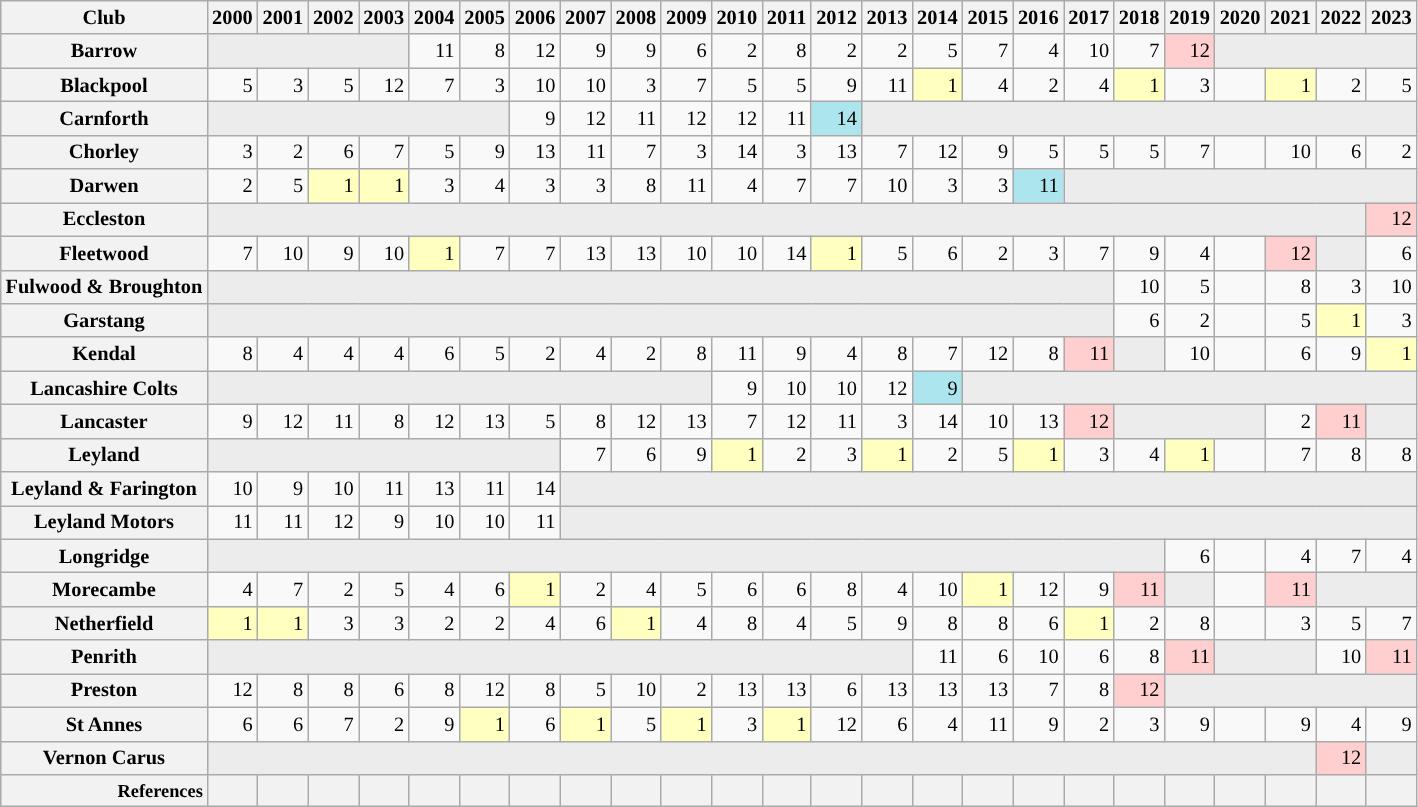<table class="wikitable plainrowheaders" style="font-size:85%; text-align: right;">
<tr>
<th scope="col">Club</th>
<th scope="col">2000</th>
<th scope="col">2001</th>
<th scope="col">2002</th>
<th scope="col">2003</th>
<th scope="col">2004</th>
<th scope="col">2005</th>
<th scope="col">2006</th>
<th scope="col">2007</th>
<th scope="col">2008</th>
<th scope="col">2009</th>
<th scope="col">2010</th>
<th scope="col">2011</th>
<th scope="col">2012</th>
<th scope="col">2013</th>
<th scope="col">2014</th>
<th scope="col">2015</th>
<th scope="col">2016</th>
<th scope="col">2017</th>
<th scope="col">2018</th>
<th scope="col">2019</th>
<th scope="col">2020</th>
<th scope="col">2021</th>
<th scope="col">2022</th>
<th scope="col">2023</th>
</tr>
<tr>
<th scope="row">Barrow</th>
<td bgcolor="#ececec" colspan="4"></td>
<td>11</td>
<td>8</td>
<td>12</td>
<td>9</td>
<td>9</td>
<td>6</td>
<td>2</td>
<td>8</td>
<td>2</td>
<td>2</td>
<td>5</td>
<td>7</td>
<td>4</td>
<td>10</td>
<td>7</td>
<td bgcolor="#ffcfcf">12</td>
<td bgcolor="#ececec" colspan="4"></td>
</tr>
<tr>
<th scope="row">Blackpool</th>
<td>5</td>
<td>3</td>
<td>5</td>
<td>12</td>
<td>7</td>
<td>3</td>
<td>10</td>
<td>10</td>
<td>3</td>
<td>7</td>
<td>5</td>
<td>5</td>
<td>9</td>
<td>11</td>
<td bgcolor="#ffffbf">1</td>
<td>4</td>
<td>2</td>
<td>4</td>
<td bgcolor="#ffffbf">1</td>
<td>3</td>
<td></td>
<td bgcolor="#ffffbf">1</td>
<td>2</td>
<td>5</td>
</tr>
<tr>
<th scope="row">Carnforth </th>
<td bgcolor="#ececec" colspan="6"></td>
<td>9</td>
<td>12</td>
<td>11</td>
<td>12</td>
<td>12</td>
<td>11</td>
<td bgcolor="#ace5ee">14</td>
<td bgcolor="#ececec" colspan="11"></td>
</tr>
<tr>
<th scope="row">Chorley</th>
<td>3</td>
<td>2</td>
<td>6</td>
<td>7</td>
<td>5</td>
<td>9</td>
<td>13</td>
<td>11</td>
<td>7</td>
<td>3</td>
<td>14</td>
<td>3</td>
<td>13</td>
<td>7</td>
<td>12</td>
<td>9</td>
<td>5</td>
<td>5</td>
<td>5</td>
<td>7</td>
<td></td>
<td>10</td>
<td>6</td>
<td>2</td>
</tr>
<tr>
<th scope="row">Darwen </th>
<td>2</td>
<td>5</td>
<td bgcolor="#ffffbf">1</td>
<td bgcolor="#ffffbf">1</td>
<td>3</td>
<td>4</td>
<td>3</td>
<td>3</td>
<td>8</td>
<td>11</td>
<td>4</td>
<td>7</td>
<td>7</td>
<td>10</td>
<td>3</td>
<td>3</td>
<td bgcolor="#ace5ee">11</td>
<td bgcolor="#ececec" colspan="7"></td>
</tr>
<tr>
<th scope="row">Eccleston</th>
<td bgcolor="#ececec" colspan="23"></td>
<td bgcolor="#ffcfcf">12</td>
</tr>
<tr>
<th scope="row">Fleetwood</th>
<td>7</td>
<td>10</td>
<td>9</td>
<td>10</td>
<td bgcolor="#ffffbf">1</td>
<td>7</td>
<td>7</td>
<td>13</td>
<td>13</td>
<td>10</td>
<td>10</td>
<td>14</td>
<td bgcolor="#ffffbf">1</td>
<td>5</td>
<td>6</td>
<td>2</td>
<td>3</td>
<td>7</td>
<td>9</td>
<td>4</td>
<td></td>
<td bgcolor="#ffcfcf">12</td>
<td bgcolor="#ececec" colspan="1"></td>
<td>6</td>
</tr>
<tr>
<th scope="row">Fulwood & Broughton</th>
<td bgcolor="#ececec" colspan="18"></td>
<td>10</td>
<td>5</td>
<td></td>
<td>8</td>
<td>3</td>
<td>10</td>
</tr>
<tr>
<th scope="row">Garstang</th>
<td bgcolor="#ececec" colspan="18"></td>
<td>6</td>
<td>2</td>
<td></td>
<td>5</td>
<td bgcolor="#ffffbf">1</td>
<td>3</td>
</tr>
<tr>
<th scope="row">Kendal</th>
<td>8</td>
<td>4</td>
<td>4</td>
<td>4</td>
<td>6</td>
<td>5</td>
<td>2</td>
<td>4</td>
<td>2</td>
<td>8</td>
<td>11</td>
<td>9</td>
<td>4</td>
<td>8</td>
<td>7</td>
<td>12</td>
<td>8</td>
<td bgcolor="#ffcfcf">11</td>
<td bgcolor="#ececec"></td>
<td>10</td>
<td></td>
<td>6</td>
<td>9</td>
<td bgcolor="#ffffbf">1</td>
</tr>
<tr>
<th scope="row">Lancashire Colts </th>
<td bgcolor="#ececec" colspan="10"></td>
<td>9</td>
<td>10</td>
<td>10</td>
<td>12</td>
<td bgcolor="#ace5ee">9</td>
<td bgcolor="#ececec" colspan="9"></td>
</tr>
<tr>
<th scope="row">Lancaster</th>
<td>9</td>
<td>12</td>
<td>11</td>
<td>8</td>
<td>12</td>
<td>13</td>
<td>5</td>
<td>8</td>
<td>12</td>
<td>13</td>
<td>7</td>
<td>12</td>
<td>11</td>
<td>3</td>
<td>14</td>
<td>10</td>
<td>13</td>
<td bgcolor="#ffcfcf">12</td>
<td bgcolor="#ececec" colspan="3"></td>
<td>2</td>
<td bgcolor="#ffcfcf">11</td>
<td bgcolor="#ececec" colspan="1"></td>
</tr>
<tr>
<th scope="row">Leyland </th>
<td bgcolor="#ececec" colspan="7"></td>
<td>7</td>
<td>6</td>
<td>9</td>
<td bgcolor="#ffffbf">1</td>
<td>2</td>
<td>3</td>
<td bgcolor="#ffffbf">1</td>
<td>2</td>
<td>5</td>
<td bgcolor="#ffffbf">1</td>
<td>3</td>
<td>4</td>
<td bgcolor="#ffffbf">1</td>
<td></td>
<td>7</td>
<td>8</td>
<td>8</td>
</tr>
<tr>
<th scope="row">Leyland & Farington </th>
<td>10</td>
<td>9</td>
<td>10</td>
<td>11</td>
<td>13</td>
<td>11</td>
<td>14</td>
<td bgcolor="#ececec" colspan="17"></td>
</tr>
<tr>
<th scope="row">Leyland Motors </th>
<td>11</td>
<td>11</td>
<td>12</td>
<td>9</td>
<td>10</td>
<td>10</td>
<td>11</td>
<td bgcolor="#ececec" colspan="17"></td>
</tr>
<tr>
<th scope="row">Longridge</th>
<td bgcolor="#ececec" colspan="19"></td>
<td>6</td>
<td></td>
<td>4</td>
<td>7</td>
<td>4</td>
</tr>
<tr>
<th scope="row">Morecambe</th>
<td>4</td>
<td>7</td>
<td>2</td>
<td>5</td>
<td>4</td>
<td>6</td>
<td bgcolor="#ffffbf">1</td>
<td>2</td>
<td>4</td>
<td>5</td>
<td>6</td>
<td>6</td>
<td>8</td>
<td>4</td>
<td>10</td>
<td bgcolor="#ffffbf">1</td>
<td>12</td>
<td>9</td>
<td bgcolor="#ffcfcf">11</td>
<td bgcolor="#ececec"></td>
<td></td>
<td bgcolor="#ffcfcf">11</td>
<td bgcolor="#ececec" colspan="2"></td>
</tr>
<tr>
<th scope="row">Netherfield</th>
<td bgcolor="#ffffbf">1</td>
<td bgcolor="#ffffbf">1</td>
<td>3</td>
<td>3</td>
<td>2</td>
<td>2</td>
<td>4</td>
<td>6</td>
<td bgcolor="#ffffbf">1</td>
<td>4</td>
<td>8</td>
<td>4</td>
<td>5</td>
<td>9</td>
<td>8</td>
<td>8</td>
<td>6</td>
<td bgcolor="#ffffbf">1</td>
<td>2</td>
<td>8</td>
<td></td>
<td>3</td>
<td>5</td>
<td>7</td>
</tr>
<tr>
<th scope="row">Penrith</th>
<td bgcolor="#ececec" colspan="14"></td>
<td>11</td>
<td>6</td>
<td>10</td>
<td>6</td>
<td>8</td>
<td bgcolor="#ffcfcf">11</td>
<td bgcolor="#ececec" colspan="2"></td>
<td>10</td>
<td bgcolor="#ffcfcf">11</td>
</tr>
<tr>
<th scope="row">Preston</th>
<td>12</td>
<td>8</td>
<td>8</td>
<td>6</td>
<td>8</td>
<td>12</td>
<td>8</td>
<td>5</td>
<td>10</td>
<td>2</td>
<td>13</td>
<td>13</td>
<td>6</td>
<td>13</td>
<td>13</td>
<td>13</td>
<td>7</td>
<td>8</td>
<td bgcolor="#ffcfcf">12</td>
<td bgcolor="#ececec" colspan="5"></td>
</tr>
<tr>
<th scope="row">St Annes</th>
<td>6</td>
<td>6</td>
<td>7</td>
<td>2</td>
<td>9</td>
<td bgcolor="#ffffbf">1</td>
<td>6</td>
<td bgcolor="#ffffbf">1</td>
<td>5</td>
<td bgcolor="#ffffbf">1</td>
<td>3</td>
<td bgcolor="#ffffbf">1</td>
<td>12</td>
<td>6</td>
<td>4</td>
<td>11</td>
<td>9</td>
<td>2</td>
<td>3</td>
<td>9</td>
<td></td>
<td>9</td>
<td>4</td>
<td>9</td>
</tr>
<tr>
<th scope="row">Vernon Carus</th>
<td bgcolor="#ececec" colspan="22"></td>
<td bgcolor="#ffcfcf">12</td>
<td bgcolor="#ececec" colspan="1"></td>
</tr>
<tr style="font-size:90%; text-align:center">
<th scope="row" style="text-align: right">References</th>
<th scope="col"></th>
<th scope="col"></th>
<th scope="col"></th>
<th scope="col"></th>
<th scope="col"></th>
<th scope="col"></th>
<th scope="col"></th>
<th scope="col"></th>
<th scope="col"></th>
<th scope="col"></th>
<th scope="col"></th>
<th scope="col"></th>
<th scope="col"></th>
<th scope="col"></th>
<th scope="col"></th>
<th scope="col"></th>
<th scope="col"></th>
<th scope="col"></th>
<th scope="col"></th>
<th scope="col"></th>
<th scope="col"></th>
<th scope="col"></th>
<th scope="col"></th>
<th scope="col"></th>
</tr>
</table>
